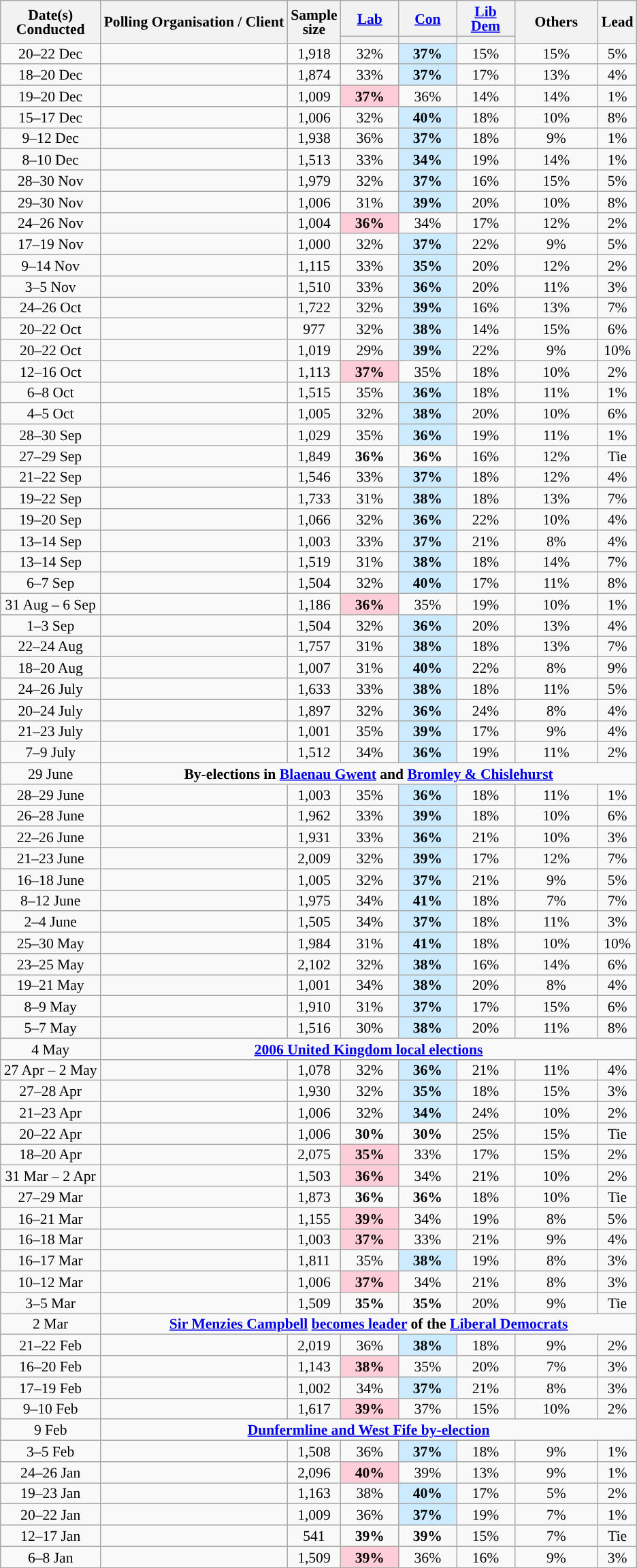<table class="wikitable sortable mw-datatable" style="text-align:center;font-size:90%;line-height:14px;">
<tr>
<th rowspan="2">Date(s)<br>Conducted</th>
<th rowspan="2">Polling Organisation / Client</th>
<th rowspan="2" data-sort-type="number">Sample<br>size</th>
<th class="unsortable" style="width:50px;"><a href='#'>Lab</a></th>
<th class="unsortable" style="width:50px;"><a href='#'>Con</a></th>
<th class="unsortable" style="width:50px;"><a href='#'>Lib Dem</a></th>
<th rowspan="2" class="unsortable" style="width:75px;">Others</th>
<th rowspan="2" data-sort-type="number">Lead</th>
</tr>
<tr>
<th data-sort-type="number" style="background:"></th>
<th data-sort-type="number" style="background:"></th>
<th data-sort-type="number" style="background:"></th>
</tr>
<tr>
<td>20–22 Dec</td>
<td></td>
<td>1,918</td>
<td>32%</td>
<td style="background:#CCEBFF;"><strong>37%</strong></td>
<td>15%</td>
<td>15%</td>
<td style="background:">5%</td>
</tr>
<tr>
<td>18–20 Dec</td>
<td></td>
<td>1,874</td>
<td>33%</td>
<td style="background:#CCEBFF;"><strong>37%</strong></td>
<td>17%</td>
<td>13%</td>
<td style="background:">4%</td>
</tr>
<tr>
<td>19–20 Dec</td>
<td></td>
<td>1,009</td>
<td style="background:#FFCCD9;"><strong>37%</strong></td>
<td>36%</td>
<td>14%</td>
<td>14%</td>
<td style="background:">1%</td>
</tr>
<tr>
<td>15–17 Dec</td>
<td></td>
<td>1,006</td>
<td>32%</td>
<td style="background:#CCEBFF;"><strong>40%</strong></td>
<td>18%</td>
<td>10%</td>
<td style="background:">8%</td>
</tr>
<tr>
<td>9–12 Dec</td>
<td></td>
<td>1,938</td>
<td>36%</td>
<td style="background:#CCEBFF;"><strong>37%</strong></td>
<td>18%</td>
<td>9%</td>
<td style="background:">1%</td>
</tr>
<tr>
<td>8–10 Dec</td>
<td></td>
<td>1,513</td>
<td>33%</td>
<td style="background:#CCEBFF;"><strong>34%</strong></td>
<td>19%</td>
<td>14%</td>
<td style="background:">1%</td>
</tr>
<tr>
<td>28–30 Nov</td>
<td></td>
<td>1,979</td>
<td>32%</td>
<td style="background:#CCEBFF;"><strong>37%</strong></td>
<td>16%</td>
<td>15%</td>
<td style="background:">5%</td>
</tr>
<tr>
<td>29–30 Nov</td>
<td></td>
<td>1,006</td>
<td>31%</td>
<td style="background:#CCEBFF;"><strong>39%</strong></td>
<td>20%</td>
<td>10%</td>
<td style="background:">8%</td>
</tr>
<tr>
<td>24–26 Nov</td>
<td></td>
<td>1,004</td>
<td style="background:#FFCCD9;"><strong>36%</strong></td>
<td>34%</td>
<td>17%</td>
<td>12%</td>
<td style="background:">2%</td>
</tr>
<tr>
<td>17–19 Nov</td>
<td></td>
<td>1,000</td>
<td>32%</td>
<td style="background:#CCEBFF;"><strong>37%</strong></td>
<td>22%</td>
<td>9%</td>
<td style="background:">5%</td>
</tr>
<tr>
<td>9–14 Nov</td>
<td></td>
<td>1,115</td>
<td>33%</td>
<td style="background:#CCEBFF;"><strong>35%</strong></td>
<td>20%</td>
<td>12%</td>
<td style="background:">2%</td>
</tr>
<tr>
<td>3–5 Nov</td>
<td></td>
<td>1,510</td>
<td>33%</td>
<td style="background:#CCEBFF;"><strong>36%</strong></td>
<td>20%</td>
<td>11%</td>
<td style="background:">3%</td>
</tr>
<tr>
<td>24–26 Oct</td>
<td></td>
<td>1,722</td>
<td>32%</td>
<td style="background:#CCEBFF;"><strong>39%</strong></td>
<td>16%</td>
<td>13%</td>
<td style="background:">7%</td>
</tr>
<tr>
<td>20–22 Oct</td>
<td></td>
<td>977</td>
<td>32%</td>
<td style="background:#CCEBFF;"><strong>38%</strong></td>
<td>14%</td>
<td>15%</td>
<td style="background:">6%</td>
</tr>
<tr>
<td>20–22 Oct</td>
<td></td>
<td>1,019</td>
<td>29%</td>
<td style="background:#CCEBFF;"><strong>39%</strong></td>
<td>22%</td>
<td>9%</td>
<td style="background:">10%</td>
</tr>
<tr>
<td>12–16 Oct</td>
<td></td>
<td>1,113</td>
<td style="background:#FFCCD9;"><strong>37%</strong></td>
<td>35%</td>
<td>18%</td>
<td>10%</td>
<td style="background:">2%</td>
</tr>
<tr>
<td>6–8 Oct</td>
<td></td>
<td>1,515</td>
<td>35%</td>
<td style="background:#CCEBFF;"><strong>36%</strong></td>
<td>18%</td>
<td>11%</td>
<td style="background:">1%</td>
</tr>
<tr>
<td>4–5 Oct</td>
<td></td>
<td>1,005</td>
<td>32%</td>
<td style="background:#CCEBFF;"><strong>38%</strong></td>
<td>20%</td>
<td>10%</td>
<td style="background:">6%</td>
</tr>
<tr>
<td>28–30 Sep</td>
<td></td>
<td>1,029</td>
<td>35%</td>
<td style="background:#CCEBFF;"><strong>36%</strong></td>
<td>19%</td>
<td>11%</td>
<td style="background:">1%</td>
</tr>
<tr>
<td>27–29 Sep</td>
<td></td>
<td>1,849</td>
<td><strong>36%</strong></td>
<td><strong>36%</strong></td>
<td>16%</td>
<td>12%</td>
<td>Tie</td>
</tr>
<tr>
<td>21–22 Sep</td>
<td></td>
<td>1,546</td>
<td>33%</td>
<td style="background:#CCEBFF;"><strong>37%</strong></td>
<td>18%</td>
<td>12%</td>
<td style="background:">4%</td>
</tr>
<tr>
<td>19–22 Sep</td>
<td></td>
<td>1,733</td>
<td>31%</td>
<td style="background:#CCEBFF;"><strong>38%</strong></td>
<td>18%</td>
<td>13%</td>
<td style="background:">7%</td>
</tr>
<tr>
<td>19–20 Sep</td>
<td></td>
<td>1,066</td>
<td>32%</td>
<td style="background:#CCEBFF;"><strong>36%</strong></td>
<td>22%</td>
<td>10%</td>
<td style="background:">4%</td>
</tr>
<tr>
<td>13–14 Sep</td>
<td></td>
<td>1,003</td>
<td>33%</td>
<td style="background:#CCEBFF;"><strong>37%</strong></td>
<td>21%</td>
<td>8%</td>
<td style="background:">4%</td>
</tr>
<tr>
<td>13–14 Sep</td>
<td></td>
<td>1,519</td>
<td>31%</td>
<td style="background:#CCEBFF;"><strong>38%</strong></td>
<td>18%</td>
<td>14%</td>
<td style="background:">7%</td>
</tr>
<tr>
<td>6–7 Sep</td>
<td></td>
<td>1,504</td>
<td>32%</td>
<td style="background:#CCEBFF;"><strong>40%</strong></td>
<td>17%</td>
<td>11%</td>
<td style="background:">8%</td>
</tr>
<tr>
<td>31 Aug – 6 Sep</td>
<td></td>
<td>1,186</td>
<td style="background:#FFCCD9;"><strong>36%</strong></td>
<td>35%</td>
<td>19%</td>
<td>10%</td>
<td style="background:">1%</td>
</tr>
<tr>
<td>1–3 Sep</td>
<td></td>
<td>1,504</td>
<td>32%</td>
<td style="background:#CCEBFF;"><strong>36%</strong></td>
<td>20%</td>
<td>13%</td>
<td style="background:">4%</td>
</tr>
<tr>
<td>22–24 Aug</td>
<td></td>
<td>1,757</td>
<td>31%</td>
<td style="background:#CCEBFF;"><strong>38%</strong></td>
<td>18%</td>
<td>13%</td>
<td style="background:">7%</td>
</tr>
<tr>
<td>18–20 Aug</td>
<td></td>
<td>1,007</td>
<td>31%</td>
<td style="background:#CCEBFF;"><strong>40%</strong></td>
<td>22%</td>
<td>8%</td>
<td style="background:">9%</td>
</tr>
<tr>
<td>24–26 July</td>
<td></td>
<td>1,633</td>
<td>33%</td>
<td style="background:#CCEBFF;"><strong>38%</strong></td>
<td>18%</td>
<td>11%</td>
<td style="background:">5%</td>
</tr>
<tr>
<td>20–24 July</td>
<td></td>
<td>1,897</td>
<td>32%</td>
<td style="background:#CCEBFF;"><strong>36%</strong></td>
<td>24%</td>
<td>8%</td>
<td style="background:">4%</td>
</tr>
<tr>
<td>21–23 July</td>
<td></td>
<td>1,001</td>
<td>35%</td>
<td style="background:#CCEBFF;"><strong>39%</strong></td>
<td>17%</td>
<td>9%</td>
<td style="background:">4%</td>
</tr>
<tr>
<td>7–9 July</td>
<td></td>
<td>1,512</td>
<td>34%</td>
<td style="background:#CCEBFF;"><strong>36%</strong></td>
<td>19%</td>
<td>11%</td>
<td style="background:">2%</td>
</tr>
<tr>
<td>29 June</td>
<td colspan="7"><strong>By-elections in <a href='#'>Blaenau Gwent</a> and <a href='#'>Bromley & Chislehurst</a></strong></td>
</tr>
<tr>
<td>28–29 June</td>
<td></td>
<td>1,003</td>
<td>35%</td>
<td style="background:#CCEBFF;"><strong>36%</strong></td>
<td>18%</td>
<td>11%</td>
<td style="background:">1%</td>
</tr>
<tr>
<td>26–28 June</td>
<td></td>
<td>1,962</td>
<td>33%</td>
<td style="background:#CCEBFF;"><strong>39%</strong></td>
<td>18%</td>
<td>10%</td>
<td style="background:">6%</td>
</tr>
<tr>
<td>22–26 June</td>
<td></td>
<td>1,931</td>
<td>33%</td>
<td style="background:#CCEBFF;"><strong>36%</strong></td>
<td>21%</td>
<td>10%</td>
<td style="background:">3%</td>
</tr>
<tr>
<td>21–23 June</td>
<td></td>
<td>2,009</td>
<td>32%</td>
<td style="background:#CCEBFF;"><strong>39%</strong></td>
<td>17%</td>
<td>12%</td>
<td style="background:">7%</td>
</tr>
<tr>
<td>16–18 June</td>
<td></td>
<td>1,005</td>
<td>32%</td>
<td style="background:#CCEBFF;"><strong>37%</strong></td>
<td>21%</td>
<td>9%</td>
<td style="background:">5%</td>
</tr>
<tr>
<td>8–12 June</td>
<td></td>
<td>1,975</td>
<td>34%</td>
<td style="background:#CCEBFF;"><strong>41%</strong></td>
<td>18%</td>
<td>7%</td>
<td style="background:">7%</td>
</tr>
<tr>
<td>2–4 June</td>
<td></td>
<td>1,505</td>
<td>34%</td>
<td style="background:#CCEBFF;"><strong>37%</strong></td>
<td>18%</td>
<td>11%</td>
<td style="background:">3%</td>
</tr>
<tr>
<td>25–30 May</td>
<td></td>
<td>1,984</td>
<td>31%</td>
<td style="background:#CCEBFF;"><strong>41%</strong></td>
<td>18%</td>
<td>10%</td>
<td style="background:">10%</td>
</tr>
<tr>
<td>23–25 May</td>
<td></td>
<td>2,102</td>
<td>32%</td>
<td style="background:#CCEBFF;"><strong>38%</strong></td>
<td>16%</td>
<td>14%</td>
<td style="background:">6%</td>
</tr>
<tr>
<td>19–21 May</td>
<td></td>
<td>1,001</td>
<td>34%</td>
<td style="background:#CCEBFF;"><strong>38%</strong></td>
<td>20%</td>
<td>8%</td>
<td style="background:">4%</td>
</tr>
<tr>
<td>8–9 May</td>
<td></td>
<td>1,910</td>
<td>31%</td>
<td style="background:#CCEBFF;"><strong>37%</strong></td>
<td>17%</td>
<td>15%</td>
<td style="background:">6%</td>
</tr>
<tr>
<td>5–7 May</td>
<td></td>
<td>1,516</td>
<td>30%</td>
<td style="background:#CCEBFF;"><strong>38%</strong></td>
<td>20%</td>
<td>11%</td>
<td style="background:">8%</td>
</tr>
<tr>
<td>4 May</td>
<td colspan="7"><strong><a href='#'>2006 United Kingdom local elections</a></strong></td>
</tr>
<tr>
<td>27 Apr – 2 May</td>
<td></td>
<td>1,078</td>
<td>32%</td>
<td style="background:#CCEBFF;"><strong>36%</strong></td>
<td>21%</td>
<td>11%</td>
<td style="background:">4%</td>
</tr>
<tr>
<td>27–28 Apr</td>
<td></td>
<td>1,930</td>
<td>32%</td>
<td style="background:#CCEBFF;"><strong>35%</strong></td>
<td>18%</td>
<td>15%</td>
<td style="background:">3%</td>
</tr>
<tr>
<td>21–23 Apr</td>
<td></td>
<td>1,006</td>
<td>32%</td>
<td style="background:#CCEBFF;"><strong>34%</strong></td>
<td>24%</td>
<td>10%</td>
<td style="background:">2%</td>
</tr>
<tr>
<td>20–22 Apr</td>
<td></td>
<td>1,006</td>
<td><strong>30%</strong></td>
<td><strong>30%</strong></td>
<td>25%</td>
<td>15%</td>
<td>Tie</td>
</tr>
<tr>
<td>18–20 Apr</td>
<td></td>
<td>2,075</td>
<td style="background:#FFCCD9;"><strong>35%</strong></td>
<td>33%</td>
<td>17%</td>
<td>15%</td>
<td style="background:">2%</td>
</tr>
<tr>
<td>31 Mar – 2 Apr</td>
<td></td>
<td>1,503</td>
<td style="background:#FFCCD9;"><strong>36%</strong></td>
<td>34%</td>
<td>21%</td>
<td>10%</td>
<td style="background:">2%</td>
</tr>
<tr>
<td>27–29 Mar</td>
<td></td>
<td>1,873</td>
<td><strong>36%</strong></td>
<td><strong>36%</strong></td>
<td>18%</td>
<td>10%</td>
<td>Tie</td>
</tr>
<tr>
<td>16–21 Mar</td>
<td></td>
<td>1,155</td>
<td style="background:#FFCCD9;"><strong>39%</strong></td>
<td>34%</td>
<td>19%</td>
<td>8%</td>
<td style="background:">5%</td>
</tr>
<tr>
<td>16–18 Mar</td>
<td></td>
<td>1,003</td>
<td style="background:#FFCCD9;"><strong>37%</strong></td>
<td>33%</td>
<td>21%</td>
<td>9%</td>
<td style="background:">4%</td>
</tr>
<tr>
<td>16–17 Mar</td>
<td></td>
<td>1,811</td>
<td>35%</td>
<td style="background:#CCEBFF;"><strong>38%</strong></td>
<td>19%</td>
<td>8%</td>
<td style="background:">3%</td>
</tr>
<tr>
<td>10–12 Mar</td>
<td></td>
<td>1,006</td>
<td style="background:#FFCCD9;"><strong>37%</strong></td>
<td>34%</td>
<td>21%</td>
<td>8%</td>
<td style="background:">3%</td>
</tr>
<tr>
<td>3–5 Mar</td>
<td></td>
<td>1,509</td>
<td><strong>35%</strong></td>
<td><strong>35%</strong></td>
<td>20%</td>
<td 9%>9%</td>
<td>Tie</td>
</tr>
<tr>
<td>2 Mar</td>
<td colspan="7"><strong><a href='#'>Sir Menzies Campbell</a> <a href='#'>becomes leader</a> of the <a href='#'>Liberal Democrats</a></strong></td>
</tr>
<tr>
<td>21–22 Feb</td>
<td></td>
<td>2,019</td>
<td>36%</td>
<td style="background:#CCEBFF;"><strong>38%</strong></td>
<td>18%</td>
<td>9%</td>
<td style="background:">2%</td>
</tr>
<tr>
<td>16–20 Feb</td>
<td></td>
<td>1,143</td>
<td style="background:#FFCCD9;"><strong>38%</strong></td>
<td>35%</td>
<td>20%</td>
<td>7%</td>
<td style="background:">3%</td>
</tr>
<tr>
<td>17–19 Feb</td>
<td></td>
<td>1,002</td>
<td>34%</td>
<td style="background:#CCEBFF;"><strong>37%</strong></td>
<td>21%</td>
<td>8%</td>
<td style="background:">3%</td>
</tr>
<tr>
<td>9–10 Feb</td>
<td></td>
<td>1,617</td>
<td style="background:#FFCCD9;"><strong>39%</strong></td>
<td>37%</td>
<td>15%</td>
<td>10%</td>
<td style="background:">2%</td>
</tr>
<tr>
<td>9 Feb</td>
<td colspan="7"><a href='#'><strong>Dunfermline and West Fife by-election</strong></a></td>
</tr>
<tr>
<td>3–5 Feb</td>
<td></td>
<td>1,508</td>
<td>36%</td>
<td style="background:#CCEBFF;"><strong>37%</strong></td>
<td>18%</td>
<td>9%</td>
<td style="background:">1%</td>
</tr>
<tr>
<td>24–26 Jan</td>
<td></td>
<td>2,096</td>
<td style="background:#FFCCD9;"><strong>40%</strong></td>
<td>39%</td>
<td>13%</td>
<td>9%</td>
<td style="background:">1%</td>
</tr>
<tr>
<td>19–23 Jan</td>
<td></td>
<td>1,163</td>
<td>38%</td>
<td style="background:#CCEBFF;"><strong>40%</strong></td>
<td>17%</td>
<td>5%</td>
<td style="background:">2%</td>
</tr>
<tr>
<td>20–22 Jan</td>
<td></td>
<td>1,009</td>
<td>36%</td>
<td style="background:#CCEBFF;"><strong>37%</strong></td>
<td>19%</td>
<td>7%</td>
<td style="background:">1%</td>
</tr>
<tr>
<td>12–17 Jan</td>
<td></td>
<td>541</td>
<td><strong>39%</strong></td>
<td><strong>39%</strong></td>
<td>15%</td>
<td>7%</td>
<td>Tie</td>
</tr>
<tr>
<td>6–8 Jan</td>
<td></td>
<td>1,509</td>
<td style="background:#FFCCD9;"><strong>39%</strong></td>
<td>36%</td>
<td>16%</td>
<td>9%</td>
<td style="background:">3%</td>
</tr>
</table>
